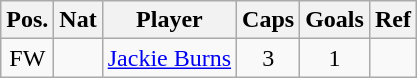<table class="wikitable"  style="text-align:center; border:1px #aaa solid;">
<tr>
<th>Pos.</th>
<th>Nat</th>
<th>Player</th>
<th>Caps</th>
<th>Goals</th>
<th>Ref</th>
</tr>
<tr>
<td>FW</td>
<td></td>
<td style="text-align:left;"><a href='#'>Jackie Burns</a></td>
<td>3</td>
<td>1</td>
<td></td>
</tr>
</table>
